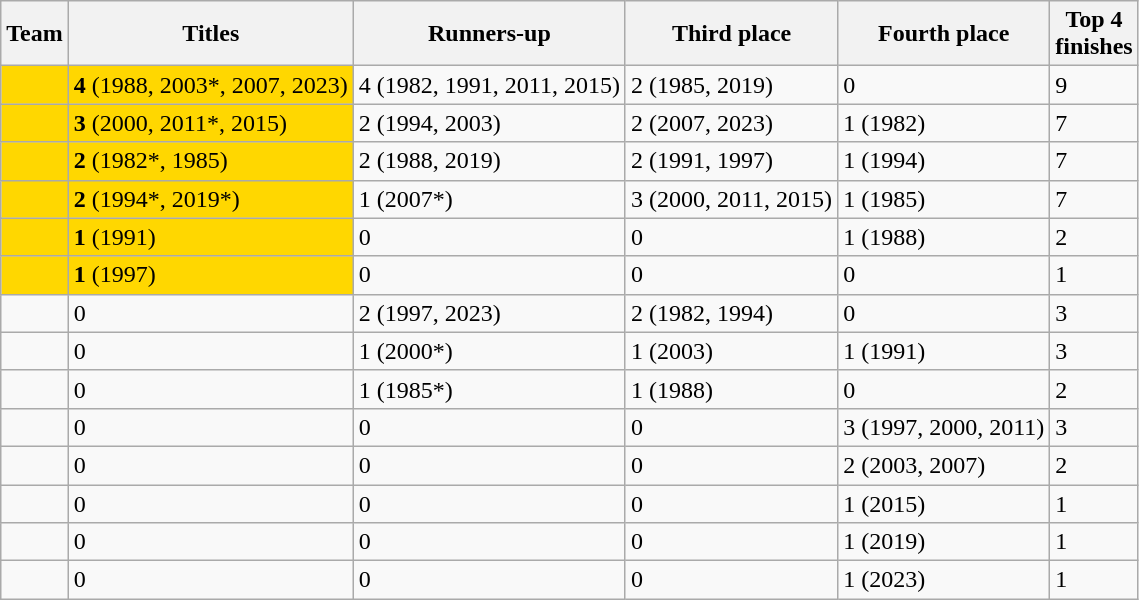<table class="wikitable sortable">
<tr>
<th>Team</th>
<th>Titles</th>
<th>Runners-up</th>
<th>Third place</th>
<th>Fourth place</th>
<th data-sort-type="number">Top 4<br>finishes</th>
</tr>
<tr>
<td style=background:gold></td>
<td style=background:gold><strong>4</strong> (1988, 2003*, 2007, 2023)</td>
<td>4 (1982, 1991, 2011, 2015)</td>
<td>2 (1985, 2019)</td>
<td>0</td>
<td>9</td>
</tr>
<tr>
<td style=background:gold></td>
<td style=background:gold><strong>3</strong> (2000, 2011*, 2015)</td>
<td>2 (1994, 2003)</td>
<td>2 (2007, 2023)</td>
<td>1 (1982)</td>
<td>7</td>
</tr>
<tr>
<td style=background:gold></td>
<td style=background:gold><strong>2</strong> (1982*, 1985)</td>
<td>2 (1988, 2019)</td>
<td>2 (1991, 1997)</td>
<td>1 (1994)</td>
<td>7</td>
</tr>
<tr>
<td style=background:gold></td>
<td style=background:gold><strong>2</strong> (1994*, 2019*)</td>
<td>1 (2007*)</td>
<td>3 (2000, 2011, 2015)</td>
<td>1 (1985)</td>
<td>7</td>
</tr>
<tr>
<td style=background:gold></td>
<td style=background:gold><strong>1</strong> (1991)</td>
<td>0</td>
<td>0</td>
<td>1 (1988)</td>
<td>2</td>
</tr>
<tr>
<td style=background:gold></td>
<td style=background:gold><strong>1</strong> (1997)</td>
<td>0</td>
<td>0</td>
<td>0</td>
<td>1</td>
</tr>
<tr>
<td></td>
<td>0</td>
<td>2 (1997, 2023)</td>
<td>2 (1982, 1994)</td>
<td>0</td>
<td>3</td>
</tr>
<tr>
<td></td>
<td>0</td>
<td>1 (2000*)</td>
<td>1 (2003)</td>
<td>1 (1991)</td>
<td>3</td>
</tr>
<tr>
<td></td>
<td>0</td>
<td>1 (1985*)</td>
<td>1 (1988)</td>
<td>0</td>
<td>2</td>
</tr>
<tr>
<td></td>
<td>0</td>
<td>0</td>
<td>0</td>
<td>3 (1997, 2000, 2011)</td>
<td>3</td>
</tr>
<tr>
<td></td>
<td>0</td>
<td>0</td>
<td>0</td>
<td>2 (2003, 2007)</td>
<td>2</td>
</tr>
<tr>
<td></td>
<td>0</td>
<td>0</td>
<td>0</td>
<td>1 (2015)</td>
<td>1</td>
</tr>
<tr>
<td></td>
<td>0</td>
<td>0</td>
<td>0</td>
<td>1 (2019)</td>
<td>1</td>
</tr>
<tr>
<td></td>
<td>0</td>
<td>0</td>
<td>0</td>
<td>1 (2023)</td>
<td>1</td>
</tr>
</table>
